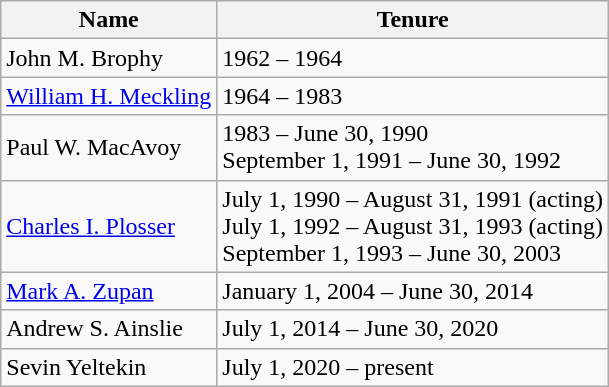<table class="wikitable">
<tr>
<th>Name</th>
<th>Tenure</th>
</tr>
<tr>
<td>John M. Brophy</td>
<td>1962 – 1964</td>
</tr>
<tr>
<td><a href='#'>William H. Meckling</a></td>
<td>1964 – 1983</td>
</tr>
<tr>
<td>Paul W. MacAvoy</td>
<td>1983 – June 30, 1990<br>September 1, 1991 – June 30, 1992</td>
</tr>
<tr>
<td><a href='#'>Charles I. Plosser</a></td>
<td>July 1, 1990 – August 31, 1991 (acting)<br>July 1, 1992 – August 31, 1993 (acting)<br>September 1, 1993 – June 30, 2003</td>
</tr>
<tr>
<td><a href='#'>Mark A. Zupan</a></td>
<td>January 1, 2004 – June 30, 2014</td>
</tr>
<tr>
<td>Andrew S. Ainslie</td>
<td>July 1, 2014 – June 30, 2020</td>
</tr>
<tr>
<td>Sevin Yeltekin</td>
<td>July 1, 2020 – present</td>
</tr>
</table>
